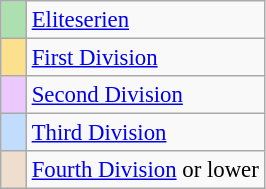<table class="wikitable" style="font-size:95%">
<tr>
<td style="width:10px;background:#ace1af"></td>
<td><a href='#'>Eliteserien</a></td>
</tr>
<tr>
<td style="width:10px;background:#fbe08d"></td>
<td><a href='#'>First Division</a></td>
</tr>
<tr>
<td style="width:10px;background:#ebc9fe"></td>
<td><a href='#'>Second Division</a></td>
</tr>
<tr>
<td style="width:10px;background:#c1ddfd;"></td>
<td><a href='#'>Third Division</a></td>
</tr>
<tr>
<td style="width:10px;background:#efdecd;"></td>
<td><a href='#'>Fourth Division</a> or lower</td>
</tr>
</table>
